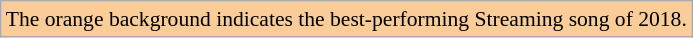<table class="wikitable" style="font-size:90%;">
<tr>
<td style="background-color:#facc98">The orange background indicates the best-performing Streaming song of 2018.</td>
</tr>
</table>
